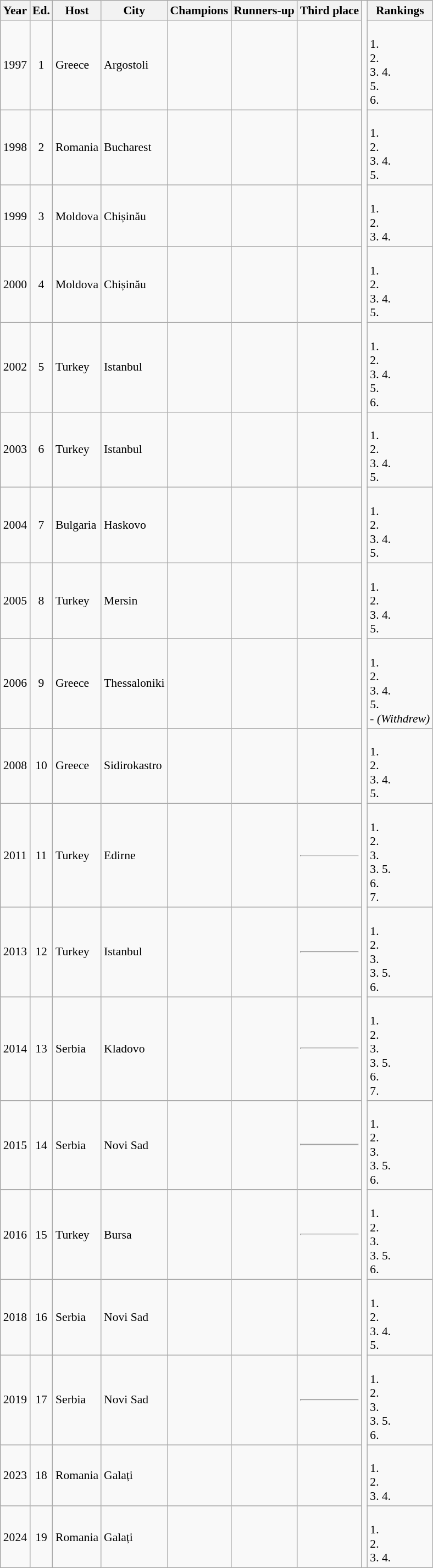<table class="wikitable" style="font-size:90%;">
<tr>
<th>Year</th>
<th>Ed.</th>
<th>Host</th>
<th>City</th>
<th> Champions</th>
<th> Runners-up</th>
<th> Third place</th>
<td rowspan="20"></td>
<th>Rankings</th>
</tr>
<tr>
<td align="center">1997</td>
<td align="center">1</td>
<td>Greece</td>
<td>Argostoli</td>
<td></td>
<td></td>
<td></td>
<td><br>
1. <br>2. <br>3. 

4. <br>5. <br>6. 
</td>
</tr>
<tr>
<td align="center">1998</td>
<td align="center">2</td>
<td>Romania</td>
<td>Bucharest</td>
<td></td>
<td></td>
<td></td>
<td><br>
1. <br>2. <br>3. 

4. <br>5. 
</td>
</tr>
<tr>
<td align="center">1999</td>
<td align="center">3</td>
<td>Moldova</td>
<td>Chișinău</td>
<td></td>
<td></td>
<td></td>
<td><br>
1. <br>2. <br>3. 

4. 
</td>
</tr>
<tr>
<td align="center">2000</td>
<td align="center">4</td>
<td>Moldova</td>
<td>Chișinău</td>
<td></td>
<td></td>
<td></td>
<td><br>
1. <br>2. <br>3. 

4. <br>5. 
</td>
</tr>
<tr>
<td align="center">2002</td>
<td align="center">5</td>
<td>Turkey</td>
<td>Istanbul</td>
<td></td>
<td></td>
<td></td>
<td><br>
1. <br>2. <br>3. 

4. <br>5. <br>6. 
</td>
</tr>
<tr>
<td align="center">2003</td>
<td align="center">6</td>
<td>Turkey</td>
<td>Istanbul</td>
<td></td>
<td></td>
<td></td>
<td><br>
1. <br>2. <br>3. 

4. <br>5. 
</td>
</tr>
<tr>
<td align="center">2004</td>
<td align="center">7</td>
<td>Bulgaria</td>
<td>Haskovo</td>
<td></td>
<td></td>
<td></td>
<td><br>
1. <br>2. <br>3. 

4. <br>5. 
</td>
</tr>
<tr>
<td align="center">2005</td>
<td align="center">8</td>
<td>Turkey</td>
<td>Mersin</td>
<td></td>
<td></td>
<td></td>
<td><br>
1. <br>2. <br>3. 

4. <br>5. 
</td>
</tr>
<tr>
<td align="center">2006</td>
<td align="center">9</td>
<td>Greece</td>
<td>Thessaloniki</td>
<td></td>
<td></td>
<td></td>
<td><br>
1. <br>2. <br>3. 

4. <br>5. <br>-  <em>(Withdrew)</em>
</td>
</tr>
<tr>
<td align="center">2008</td>
<td align="center">10</td>
<td>Greece</td>
<td>Sidirokastro</td>
<td></td>
<td></td>
<td></td>
<td><br>
1. <br>2. <br>3. 

4. <br>5. 
</td>
</tr>
<tr>
<td align="center">2011</td>
<td align="center">11</td>
<td>Turkey</td>
<td>Edirne</td>
<td></td>
<td></td>
<td><hr></td>
<td><br>
1. <br>2. <br>3. <br>3. 

5. <br>6. <br>7. 
</td>
</tr>
<tr>
<td align="center">2013</td>
<td align="center">12</td>
<td>Turkey</td>
<td>Istanbul</td>
<td></td>
<td></td>
<td><hr></td>
<td><br>
1. <br>2. <br>3. <br>3. 

5. <br>6. 
</td>
</tr>
<tr>
<td align="center">2014</td>
<td align="center">13</td>
<td>Serbia</td>
<td>Kladovo</td>
<td></td>
<td></td>
<td><hr></td>
<td><br>
1. <br>2. <br>3. <br>3. 

5. <br>6. <br>7. 
</td>
</tr>
<tr>
<td align="center">2015</td>
<td align="center">14</td>
<td>Serbia</td>
<td>Novi Sad</td>
<td></td>
<td></td>
<td><hr></td>
<td><br>
1. <br>2. <br>3. <br>3. 

5. <br>6. 
</td>
</tr>
<tr>
<td align="center">2016</td>
<td align="center">15</td>
<td>Turkey</td>
<td>Bursa</td>
<td></td>
<td></td>
<td><hr></td>
<td><br>
1. <br>2. <br>3. <br>3. 

5. <br>6. 
</td>
</tr>
<tr>
<td align="center">2018</td>
<td align="center">16</td>
<td>Serbia</td>
<td>Novi Sad</td>
<td></td>
<td></td>
<td></td>
<td><br>
1. <br>2. <br>3. 

4. <br>5. 
</td>
</tr>
<tr>
<td align="center">2019</td>
<td align="center">17</td>
<td>Serbia</td>
<td>Novi Sad</td>
<td></td>
<td></td>
<td><hr></td>
<td><br>
1. <br>2. <br>3. <br>3. 

5. <br>6. 
</td>
</tr>
<tr>
<td align="center">2023</td>
<td align="center">18</td>
<td>Romania</td>
<td>Galați</td>
<td></td>
<td></td>
<td></td>
<td><br>
1. <br>2. <br>3. 

4. 
</td>
</tr>
<tr>
<td align="center">2024</td>
<td align="center">19</td>
<td>Romania</td>
<td>Galați</td>
<td></td>
<td></td>
<td></td>
<td><br>
1. <br>2. <br>3. 

4. 
</td>
</tr>
</table>
